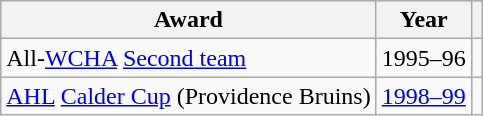<table class="wikitable">
<tr>
<th>Award</th>
<th>Year</th>
<th></th>
</tr>
<tr>
<td>All-<a href='#'>WCHA</a> <a href='#'>Second team</a></td>
<td>1995–96</td>
<td></td>
</tr>
<tr>
<td><a href='#'>AHL</a>  <a href='#'>Calder Cup</a>  (Providence Bruins)</td>
<td><a href='#'>1998–99</a></td>
<td></td>
</tr>
</table>
